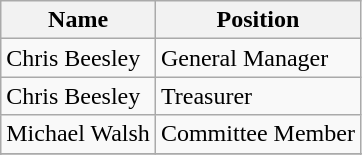<table class="wikitable" border="1">
<tr>
<th>Name</th>
<th>Position</th>
</tr>
<tr>
<td>Chris Beesley</td>
<td>General Manager</td>
</tr>
<tr>
<td>Chris Beesley</td>
<td>Treasurer</td>
</tr>
<tr>
<td>Michael Walsh</td>
<td>Committee Member</td>
</tr>
<tr>
</tr>
<tr>
</tr>
</table>
